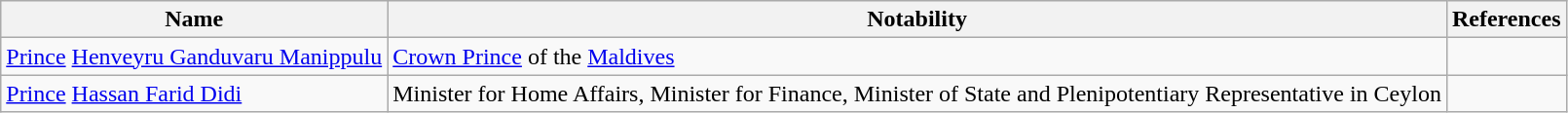<table class="wikitable">
<tr>
<th>Name<br></th>
<th>Notability</th>
<th>References</th>
</tr>
<tr>
<td><a href='#'>Prince</a> <a href='#'>Henveyru Ganduvaru Manippulu</a></td>
<td><a href='#'>Crown Prince</a> of the <a href='#'>Maldives</a></td>
<td></td>
</tr>
<tr>
<td><a href='#'>Prince</a> <a href='#'>Hassan Farid Didi</a></td>
<td>Minister for Home Affairs, Minister for Finance, Minister of State and Plenipotentiary Representative in Ceylon</td>
<td></td>
</tr>
</table>
